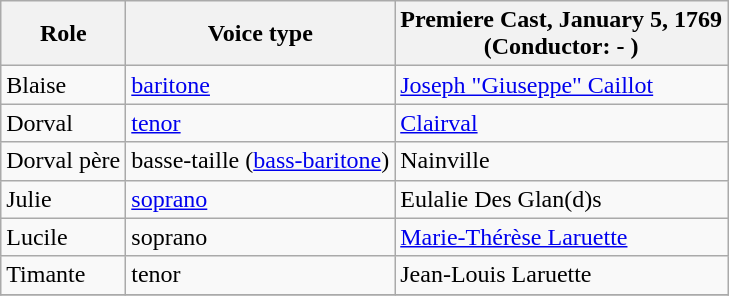<table class="wikitable">
<tr>
<th>Role</th>
<th>Voice type</th>
<th>Premiere Cast, January 5, 1769<br>(Conductor: - )</th>
</tr>
<tr>
<td>Blaise</td>
<td><a href='#'>baritone</a></td>
<td><a href='#'>Joseph "Giuseppe" Caillot</a></td>
</tr>
<tr>
<td>Dorval</td>
<td><a href='#'>tenor</a></td>
<td><a href='#'>Clairval</a></td>
</tr>
<tr>
<td>Dorval père</td>
<td>basse-taille (<a href='#'>bass-baritone</a>)</td>
<td>Nainville</td>
</tr>
<tr>
<td>Julie</td>
<td><a href='#'>soprano</a></td>
<td>Eulalie Des Glan(d)s</td>
</tr>
<tr>
<td>Lucile</td>
<td>soprano</td>
<td><a href='#'>Marie-Thérèse Laruette</a></td>
</tr>
<tr>
<td>Timante</td>
<td>tenor</td>
<td>Jean-Louis Laruette</td>
</tr>
<tr>
</tr>
</table>
